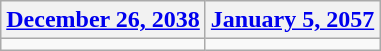<table class=wikitable>
<tr>
<th><a href='#'>December 26, 2038</a></th>
<th><a href='#'>January 5, 2057</a></th>
</tr>
<tr>
<td></td>
<td></td>
</tr>
</table>
